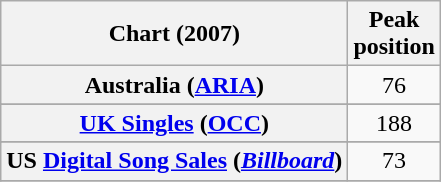<table class="wikitable sortable plainrowheaders" style="text-align:center">
<tr>
<th scope="col">Chart (2007)</th>
<th scope="col">Peak<br>position</th>
</tr>
<tr>
<th scope="row">Australia (<a href='#'>ARIA</a>)</th>
<td>76</td>
</tr>
<tr>
</tr>
<tr>
</tr>
<tr>
</tr>
<tr>
<th scope="row"><a href='#'>UK Singles</a> (<a href='#'>OCC</a>)</th>
<td>188</td>
</tr>
<tr>
</tr>
<tr>
<th scope="row">US <a href='#'>Digital Song Sales</a> (<em><a href='#'>Billboard</a></em>)</th>
<td>73</td>
</tr>
<tr>
</tr>
</table>
